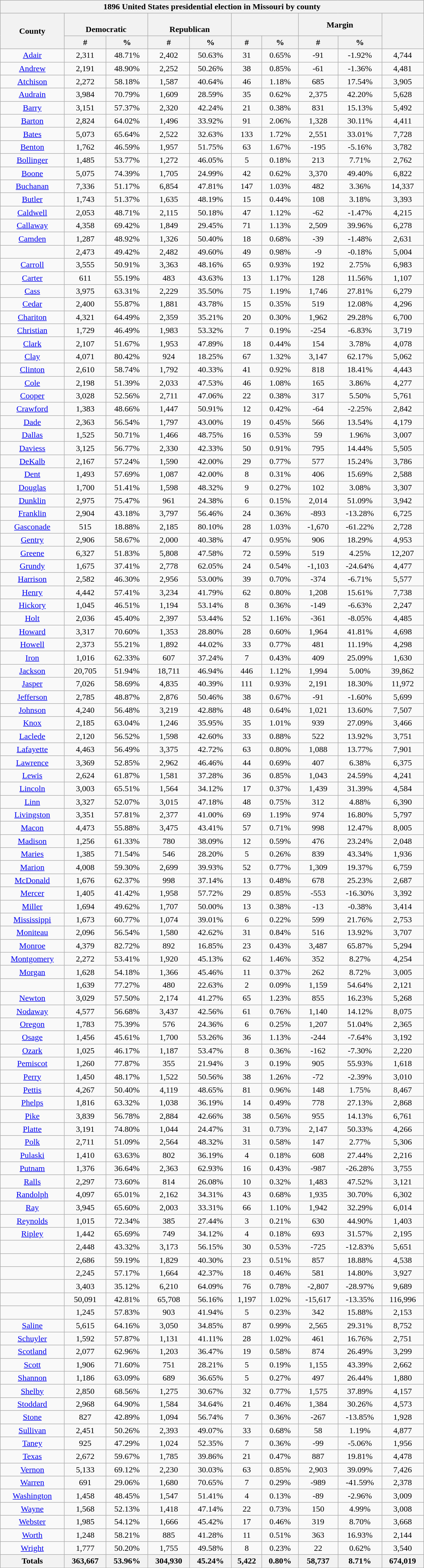<table width="65%" class="wikitable sortable mw-collapsible mw-collapsed">
<tr>
<th colspan="10">1896 United States presidential election in Missouri by county</th>
</tr>
<tr>
<th style="text-align:center;" rowspan="2">County</th>
<th style="text-align:center;" colspan="2"><br>Democratic</th>
<th style="text-align:center;" colspan="2"><br>Republican</th>
<th style="text-align:center;" colspan="2"><br></th>
<th style="text-align:center;" colspan="2">Margin</th>
<th style="text-align:center;" rowspan="2"></th>
</tr>
<tr>
<th style="text-align:center;" data-sort-type="number">#</th>
<th style="text-align:center;" data-sort-type="number">%</th>
<th style="text-align:center;" data-sort-type="number">#</th>
<th style="text-align:center;" data-sort-type="number">%</th>
<th style="text-align:center;" data-sort-type="number">#</th>
<th style="text-align:center;" data-sort-type="number">%</th>
<th style="text-align:center;" data-sort-type="number">#</th>
<th style="text-align:center;" data-sort-type="number">%</th>
</tr>
<tr style="text-align:center;">
<td><a href='#'>Adair</a></td>
<td>2,311</td>
<td>48.71%</td>
<td>2,402</td>
<td>50.63%</td>
<td>31</td>
<td>0.65%</td>
<td>-91</td>
<td>-1.92%</td>
<td>4,744</td>
</tr>
<tr style="text-align:center;">
<td><a href='#'>Andrew</a></td>
<td>2,191</td>
<td>48.90%</td>
<td>2,252</td>
<td>50.26%</td>
<td>38</td>
<td>0.85%</td>
<td>-61</td>
<td>-1.36%</td>
<td>4,481</td>
</tr>
<tr style="text-align:center;">
<td><a href='#'>Atchison</a></td>
<td>2,272</td>
<td>58.18%</td>
<td>1,587</td>
<td>40.64%</td>
<td>46</td>
<td>1.18%</td>
<td>685</td>
<td>17.54%</td>
<td>3,905</td>
</tr>
<tr style="text-align:center;">
<td><a href='#'>Audrain</a></td>
<td>3,984</td>
<td>70.79%</td>
<td>1,609</td>
<td>28.59%</td>
<td>35</td>
<td>0.62%</td>
<td>2,375</td>
<td>42.20%</td>
<td>5,628</td>
</tr>
<tr style="text-align:center;">
<td><a href='#'>Barry</a></td>
<td>3,151</td>
<td>57.37%</td>
<td>2,320</td>
<td>42.24%</td>
<td>21</td>
<td>0.38%</td>
<td>831</td>
<td>15.13%</td>
<td>5,492</td>
</tr>
<tr style="text-align:center;">
<td><a href='#'>Barton</a></td>
<td>2,824</td>
<td>64.02%</td>
<td>1,496</td>
<td>33.92%</td>
<td>91</td>
<td>2.06%</td>
<td>1,328</td>
<td>30.11%</td>
<td>4,411</td>
</tr>
<tr style="text-align:center;">
<td><a href='#'>Bates</a></td>
<td>5,073</td>
<td>65.64%</td>
<td>2,522</td>
<td>32.63%</td>
<td>133</td>
<td>1.72%</td>
<td>2,551</td>
<td>33.01%</td>
<td>7,728</td>
</tr>
<tr style="text-align:center;">
<td><a href='#'>Benton</a></td>
<td>1,762</td>
<td>46.59%</td>
<td>1,957</td>
<td>51.75%</td>
<td>63</td>
<td>1.67%</td>
<td>-195</td>
<td>-5.16%</td>
<td>3,782</td>
</tr>
<tr style="text-align:center;">
<td><a href='#'>Bollinger</a></td>
<td>1,485</td>
<td>53.77%</td>
<td>1,272</td>
<td>46.05%</td>
<td>5</td>
<td>0.18%</td>
<td>213</td>
<td>7.71%</td>
<td>2,762</td>
</tr>
<tr style="text-align:center;">
<td><a href='#'>Boone</a></td>
<td>5,075</td>
<td>74.39%</td>
<td>1,705</td>
<td>24.99%</td>
<td>42</td>
<td>0.62%</td>
<td>3,370</td>
<td>49.40%</td>
<td>6,822</td>
</tr>
<tr style="text-align:center;">
<td><a href='#'>Buchanan</a></td>
<td>7,336</td>
<td>51.17%</td>
<td>6,854</td>
<td>47.81%</td>
<td>147</td>
<td>1.03%</td>
<td>482</td>
<td>3.36%</td>
<td>14,337</td>
</tr>
<tr style="text-align:center;">
<td><a href='#'>Butler</a></td>
<td>1,743</td>
<td>51.37%</td>
<td>1,635</td>
<td>48.19%</td>
<td>15</td>
<td>0.44%</td>
<td>108</td>
<td>3.18%</td>
<td>3,393</td>
</tr>
<tr style="text-align:center;">
<td><a href='#'>Caldwell</a></td>
<td>2,053</td>
<td>48.71%</td>
<td>2,115</td>
<td>50.18%</td>
<td>47</td>
<td>1.12%</td>
<td>-62</td>
<td>-1.47%</td>
<td>4,215</td>
</tr>
<tr style="text-align:center;">
<td><a href='#'>Callaway</a></td>
<td>4,358</td>
<td>69.42%</td>
<td>1,849</td>
<td>29.45%</td>
<td>71</td>
<td>1.13%</td>
<td>2,509</td>
<td>39.96%</td>
<td>6,278</td>
</tr>
<tr style="text-align:center;">
<td><a href='#'>Camden</a></td>
<td>1,287</td>
<td>48.92%</td>
<td>1,326</td>
<td>50.40%</td>
<td>18</td>
<td>0.68%</td>
<td>-39</td>
<td>-1.48%</td>
<td>2,631</td>
</tr>
<tr style="text-align:center;">
<td></td>
<td>2,473</td>
<td>49.42%</td>
<td>2,482</td>
<td>49.60%</td>
<td>49</td>
<td>0.98%</td>
<td>-9</td>
<td>-0.18%</td>
<td>5,004</td>
</tr>
<tr style="text-align:center;">
<td><a href='#'>Carroll</a></td>
<td>3,555</td>
<td>50.91%</td>
<td>3,363</td>
<td>48.16%</td>
<td>65</td>
<td>0.93%</td>
<td>192</td>
<td>2.75%</td>
<td>6,983</td>
</tr>
<tr style="text-align:center;">
<td><a href='#'>Carter</a></td>
<td>611</td>
<td>55.19%</td>
<td>483</td>
<td>43.63%</td>
<td>13</td>
<td>1.17%</td>
<td>128</td>
<td>11.56%</td>
<td>1,107</td>
</tr>
<tr style="text-align:center;">
<td><a href='#'>Cass</a></td>
<td>3,975</td>
<td>63.31%</td>
<td>2,229</td>
<td>35.50%</td>
<td>75</td>
<td>1.19%</td>
<td>1,746</td>
<td>27.81%</td>
<td>6,279</td>
</tr>
<tr style="text-align:center;">
<td><a href='#'>Cedar</a></td>
<td>2,400</td>
<td>55.87%</td>
<td>1,881</td>
<td>43.78%</td>
<td>15</td>
<td>0.35%</td>
<td>519</td>
<td>12.08%</td>
<td>4,296</td>
</tr>
<tr style="text-align:center;">
<td><a href='#'>Chariton</a></td>
<td>4,321</td>
<td>64.49%</td>
<td>2,359</td>
<td>35.21%</td>
<td>20</td>
<td>0.30%</td>
<td>1,962</td>
<td>29.28%</td>
<td>6,700</td>
</tr>
<tr style="text-align:center;">
<td><a href='#'>Christian</a></td>
<td>1,729</td>
<td>46.49%</td>
<td>1,983</td>
<td>53.32%</td>
<td>7</td>
<td>0.19%</td>
<td>-254</td>
<td>-6.83%</td>
<td>3,719</td>
</tr>
<tr style="text-align:center;">
<td><a href='#'>Clark</a></td>
<td>2,107</td>
<td>51.67%</td>
<td>1,953</td>
<td>47.89%</td>
<td>18</td>
<td>0.44%</td>
<td>154</td>
<td>3.78%</td>
<td>4,078</td>
</tr>
<tr style="text-align:center;">
<td><a href='#'>Clay</a></td>
<td>4,071</td>
<td>80.42%</td>
<td>924</td>
<td>18.25%</td>
<td>67</td>
<td>1.32%</td>
<td>3,147</td>
<td>62.17%</td>
<td>5,062</td>
</tr>
<tr style="text-align:center;">
<td><a href='#'>Clinton</a></td>
<td>2,610</td>
<td>58.74%</td>
<td>1,792</td>
<td>40.33%</td>
<td>41</td>
<td>0.92%</td>
<td>818</td>
<td>18.41%</td>
<td>4,443</td>
</tr>
<tr style="text-align:center;">
<td><a href='#'>Cole</a></td>
<td>2,198</td>
<td>51.39%</td>
<td>2,033</td>
<td>47.53%</td>
<td>46</td>
<td>1.08%</td>
<td>165</td>
<td>3.86%</td>
<td>4,277</td>
</tr>
<tr style="text-align:center;">
<td><a href='#'>Cooper</a></td>
<td>3,028</td>
<td>52.56%</td>
<td>2,711</td>
<td>47.06%</td>
<td>22</td>
<td>0.38%</td>
<td>317</td>
<td>5.50%</td>
<td>5,761</td>
</tr>
<tr style="text-align:center;">
<td><a href='#'>Crawford</a></td>
<td>1,383</td>
<td>48.66%</td>
<td>1,447</td>
<td>50.91%</td>
<td>12</td>
<td>0.42%</td>
<td>-64</td>
<td>-2.25%</td>
<td>2,842</td>
</tr>
<tr style="text-align:center;">
<td><a href='#'>Dade</a></td>
<td>2,363</td>
<td>56.54%</td>
<td>1,797</td>
<td>43.00%</td>
<td>19</td>
<td>0.45%</td>
<td>566</td>
<td>13.54%</td>
<td>4,179</td>
</tr>
<tr style="text-align:center;">
<td><a href='#'>Dallas</a></td>
<td>1,525</td>
<td>50.71%</td>
<td>1,466</td>
<td>48.75%</td>
<td>16</td>
<td>0.53%</td>
<td>59</td>
<td>1.96%</td>
<td>3,007</td>
</tr>
<tr style="text-align:center;">
<td><a href='#'>Daviess</a></td>
<td>3,125</td>
<td>56.77%</td>
<td>2,330</td>
<td>42.33%</td>
<td>50</td>
<td>0.91%</td>
<td>795</td>
<td>14.44%</td>
<td>5,505</td>
</tr>
<tr style="text-align:center;">
<td><a href='#'>DeKalb</a></td>
<td>2,167</td>
<td>57.24%</td>
<td>1,590</td>
<td>42.00%</td>
<td>29</td>
<td>0.77%</td>
<td>577</td>
<td>15.24%</td>
<td>3,786</td>
</tr>
<tr style="text-align:center;">
<td><a href='#'>Dent</a></td>
<td>1,493</td>
<td>57.69%</td>
<td>1,087</td>
<td>42.00%</td>
<td>8</td>
<td>0.31%</td>
<td>406</td>
<td>15.69%</td>
<td>2,588</td>
</tr>
<tr style="text-align:center;">
<td><a href='#'>Douglas</a></td>
<td>1,700</td>
<td>51.41%</td>
<td>1,598</td>
<td>48.32%</td>
<td>9</td>
<td>0.27%</td>
<td>102</td>
<td>3.08%</td>
<td>3,307</td>
</tr>
<tr style="text-align:center;">
<td><a href='#'>Dunklin</a></td>
<td>2,975</td>
<td>75.47%</td>
<td>961</td>
<td>24.38%</td>
<td>6</td>
<td>0.15%</td>
<td>2,014</td>
<td>51.09%</td>
<td>3,942</td>
</tr>
<tr style="text-align:center;">
<td><a href='#'>Franklin</a></td>
<td>2,904</td>
<td>43.18%</td>
<td>3,797</td>
<td>56.46%</td>
<td>24</td>
<td>0.36%</td>
<td>-893</td>
<td>-13.28%</td>
<td>6,725</td>
</tr>
<tr style="text-align:center;">
<td><a href='#'>Gasconade</a></td>
<td>515</td>
<td>18.88%</td>
<td>2,185</td>
<td>80.10%</td>
<td>28</td>
<td>1.03%</td>
<td>-1,670</td>
<td>-61.22%</td>
<td>2,728</td>
</tr>
<tr style="text-align:center;">
<td><a href='#'>Gentry</a></td>
<td>2,906</td>
<td>58.67%</td>
<td>2,000</td>
<td>40.38%</td>
<td>47</td>
<td>0.95%</td>
<td>906</td>
<td>18.29%</td>
<td>4,953</td>
</tr>
<tr style="text-align:center;">
<td><a href='#'>Greene</a></td>
<td>6,327</td>
<td>51.83%</td>
<td>5,808</td>
<td>47.58%</td>
<td>72</td>
<td>0.59%</td>
<td>519</td>
<td>4.25%</td>
<td>12,207</td>
</tr>
<tr style="text-align:center;">
<td><a href='#'>Grundy</a></td>
<td>1,675</td>
<td>37.41%</td>
<td>2,778</td>
<td>62.05%</td>
<td>24</td>
<td>0.54%</td>
<td>-1,103</td>
<td>-24.64%</td>
<td>4,477</td>
</tr>
<tr style="text-align:center;">
<td><a href='#'>Harrison</a></td>
<td>2,582</td>
<td>46.30%</td>
<td>2,956</td>
<td>53.00%</td>
<td>39</td>
<td>0.70%</td>
<td>-374</td>
<td>-6.71%</td>
<td>5,577</td>
</tr>
<tr style="text-align:center;">
<td><a href='#'>Henry</a></td>
<td>4,442</td>
<td>57.41%</td>
<td>3,234</td>
<td>41.79%</td>
<td>62</td>
<td>0.80%</td>
<td>1,208</td>
<td>15.61%</td>
<td>7,738</td>
</tr>
<tr style="text-align:center;">
<td><a href='#'>Hickory</a></td>
<td>1,045</td>
<td>46.51%</td>
<td>1,194</td>
<td>53.14%</td>
<td>8</td>
<td>0.36%</td>
<td>-149</td>
<td>-6.63%</td>
<td>2,247</td>
</tr>
<tr style="text-align:center;">
<td><a href='#'>Holt</a></td>
<td>2,036</td>
<td>45.40%</td>
<td>2,397</td>
<td>53.44%</td>
<td>52</td>
<td>1.16%</td>
<td>-361</td>
<td>-8.05%</td>
<td>4,485</td>
</tr>
<tr style="text-align:center;">
<td><a href='#'>Howard</a></td>
<td>3,317</td>
<td>70.60%</td>
<td>1,353</td>
<td>28.80%</td>
<td>28</td>
<td>0.60%</td>
<td>1,964</td>
<td>41.81%</td>
<td>4,698</td>
</tr>
<tr style="text-align:center;">
<td><a href='#'>Howell</a></td>
<td>2,373</td>
<td>55.21%</td>
<td>1,892</td>
<td>44.02%</td>
<td>33</td>
<td>0.77%</td>
<td>481</td>
<td>11.19%</td>
<td>4,298</td>
</tr>
<tr style="text-align:center;">
<td><a href='#'>Iron</a></td>
<td>1,016</td>
<td>62.33%</td>
<td>607</td>
<td>37.24%</td>
<td>7</td>
<td>0.43%</td>
<td>409</td>
<td>25.09%</td>
<td>1,630</td>
</tr>
<tr style="text-align:center;">
<td><a href='#'>Jackson</a></td>
<td>20,705</td>
<td>51.94%</td>
<td>18,711</td>
<td>46.94%</td>
<td>446</td>
<td>1.12%</td>
<td>1,994</td>
<td>5.00%</td>
<td>39,862</td>
</tr>
<tr style="text-align:center;">
<td><a href='#'>Jasper</a></td>
<td>7,026</td>
<td>58.69%</td>
<td>4,835</td>
<td>40.39%</td>
<td>111</td>
<td>0.93%</td>
<td>2,191</td>
<td>18.30%</td>
<td>11,972</td>
</tr>
<tr style="text-align:center;">
<td><a href='#'>Jefferson</a></td>
<td>2,785</td>
<td>48.87%</td>
<td>2,876</td>
<td>50.46%</td>
<td>38</td>
<td>0.67%</td>
<td>-91</td>
<td>-1.60%</td>
<td>5,699</td>
</tr>
<tr style="text-align:center;">
<td><a href='#'>Johnson</a></td>
<td>4,240</td>
<td>56.48%</td>
<td>3,219</td>
<td>42.88%</td>
<td>48</td>
<td>0.64%</td>
<td>1,021</td>
<td>13.60%</td>
<td>7,507</td>
</tr>
<tr style="text-align:center;">
<td><a href='#'>Knox</a></td>
<td>2,185</td>
<td>63.04%</td>
<td>1,246</td>
<td>35.95%</td>
<td>35</td>
<td>1.01%</td>
<td>939</td>
<td>27.09%</td>
<td>3,466</td>
</tr>
<tr style="text-align:center;">
<td><a href='#'>Laclede</a></td>
<td>2,120</td>
<td>56.52%</td>
<td>1,598</td>
<td>42.60%</td>
<td>33</td>
<td>0.88%</td>
<td>522</td>
<td>13.92%</td>
<td>3,751</td>
</tr>
<tr style="text-align:center;">
<td><a href='#'>Lafayette</a></td>
<td>4,463</td>
<td>56.49%</td>
<td>3,375</td>
<td>42.72%</td>
<td>63</td>
<td>0.80%</td>
<td>1,088</td>
<td>13.77%</td>
<td>7,901</td>
</tr>
<tr style="text-align:center;">
<td><a href='#'>Lawrence</a></td>
<td>3,369</td>
<td>52.85%</td>
<td>2,962</td>
<td>46.46%</td>
<td>44</td>
<td>0.69%</td>
<td>407</td>
<td>6.38%</td>
<td>6,375</td>
</tr>
<tr style="text-align:center;">
<td><a href='#'>Lewis</a></td>
<td>2,624</td>
<td>61.87%</td>
<td>1,581</td>
<td>37.28%</td>
<td>36</td>
<td>0.85%</td>
<td>1,043</td>
<td>24.59%</td>
<td>4,241</td>
</tr>
<tr style="text-align:center;">
<td><a href='#'>Lincoln</a></td>
<td>3,003</td>
<td>65.51%</td>
<td>1,564</td>
<td>34.12%</td>
<td>17</td>
<td>0.37%</td>
<td>1,439</td>
<td>31.39%</td>
<td>4,584</td>
</tr>
<tr style="text-align:center;">
<td><a href='#'>Linn</a></td>
<td>3,327</td>
<td>52.07%</td>
<td>3,015</td>
<td>47.18%</td>
<td>48</td>
<td>0.75%</td>
<td>312</td>
<td>4.88%</td>
<td>6,390</td>
</tr>
<tr style="text-align:center;">
<td><a href='#'>Livingston</a></td>
<td>3,351</td>
<td>57.81%</td>
<td>2,377</td>
<td>41.00%</td>
<td>69</td>
<td>1.19%</td>
<td>974</td>
<td>16.80%</td>
<td>5,797</td>
</tr>
<tr style="text-align:center;">
<td><a href='#'>Macon</a></td>
<td>4,473</td>
<td>55.88%</td>
<td>3,475</td>
<td>43.41%</td>
<td>57</td>
<td>0.71%</td>
<td>998</td>
<td>12.47%</td>
<td>8,005</td>
</tr>
<tr style="text-align:center;">
<td><a href='#'>Madison</a></td>
<td>1,256</td>
<td>61.33%</td>
<td>780</td>
<td>38.09%</td>
<td>12</td>
<td>0.59%</td>
<td>476</td>
<td>23.24%</td>
<td>2,048</td>
</tr>
<tr style="text-align:center;">
<td><a href='#'>Maries</a></td>
<td>1,385</td>
<td>71.54%</td>
<td>546</td>
<td>28.20%</td>
<td>5</td>
<td>0.26%</td>
<td>839</td>
<td>43.34%</td>
<td>1,936</td>
</tr>
<tr style="text-align:center;">
<td><a href='#'>Marion</a></td>
<td>4,008</td>
<td>59.30%</td>
<td>2,699</td>
<td>39.93%</td>
<td>52</td>
<td>0.77%</td>
<td>1,309</td>
<td>19.37%</td>
<td>6,759</td>
</tr>
<tr style="text-align:center;">
<td><a href='#'>McDonald</a></td>
<td>1,676</td>
<td>62.37%</td>
<td>998</td>
<td>37.14%</td>
<td>13</td>
<td>0.48%</td>
<td>678</td>
<td>25.23%</td>
<td>2,687</td>
</tr>
<tr style="text-align:center;">
<td><a href='#'>Mercer</a></td>
<td>1,405</td>
<td>41.42%</td>
<td>1,958</td>
<td>57.72%</td>
<td>29</td>
<td>0.85%</td>
<td>-553</td>
<td>-16.30%</td>
<td>3,392</td>
</tr>
<tr style="text-align:center;">
<td><a href='#'>Miller</a></td>
<td>1,694</td>
<td>49.62%</td>
<td>1,707</td>
<td>50.00%</td>
<td>13</td>
<td>0.38%</td>
<td>-13</td>
<td>-0.38%</td>
<td>3,414</td>
</tr>
<tr style="text-align:center;">
<td><a href='#'>Mississippi</a></td>
<td>1,673</td>
<td>60.77%</td>
<td>1,074</td>
<td>39.01%</td>
<td>6</td>
<td>0.22%</td>
<td>599</td>
<td>21.76%</td>
<td>2,753</td>
</tr>
<tr style="text-align:center;">
<td><a href='#'>Moniteau</a></td>
<td>2,096</td>
<td>56.54%</td>
<td>1,580</td>
<td>42.62%</td>
<td>31</td>
<td>0.84%</td>
<td>516</td>
<td>13.92%</td>
<td>3,707</td>
</tr>
<tr style="text-align:center;">
<td><a href='#'>Monroe</a></td>
<td>4,379</td>
<td>82.72%</td>
<td>892</td>
<td>16.85%</td>
<td>23</td>
<td>0.43%</td>
<td>3,487</td>
<td>65.87%</td>
<td>5,294</td>
</tr>
<tr style="text-align:center;">
<td><a href='#'>Montgomery</a></td>
<td>2,272</td>
<td>53.41%</td>
<td>1,920</td>
<td>45.13%</td>
<td>62</td>
<td>1.46%</td>
<td>352</td>
<td>8.27%</td>
<td>4,254</td>
</tr>
<tr style="text-align:center;">
<td><a href='#'>Morgan</a></td>
<td>1,628</td>
<td>54.18%</td>
<td>1,366</td>
<td>45.46%</td>
<td>11</td>
<td>0.37%</td>
<td>262</td>
<td>8.72%</td>
<td>3,005</td>
</tr>
<tr style="text-align:center;">
<td></td>
<td>1,639</td>
<td>77.27%</td>
<td>480</td>
<td>22.63%</td>
<td>2</td>
<td>0.09%</td>
<td>1,159</td>
<td>54.64%</td>
<td>2,121</td>
</tr>
<tr style="text-align:center;">
<td><a href='#'>Newton</a></td>
<td>3,029</td>
<td>57.50%</td>
<td>2,174</td>
<td>41.27%</td>
<td>65</td>
<td>1.23%</td>
<td>855</td>
<td>16.23%</td>
<td>5,268</td>
</tr>
<tr style="text-align:center;">
<td><a href='#'>Nodaway</a></td>
<td>4,577</td>
<td>56.68%</td>
<td>3,437</td>
<td>42.56%</td>
<td>61</td>
<td>0.76%</td>
<td>1,140</td>
<td>14.12%</td>
<td>8,075</td>
</tr>
<tr style="text-align:center;">
<td><a href='#'>Oregon</a></td>
<td>1,783</td>
<td>75.39%</td>
<td>576</td>
<td>24.36%</td>
<td>6</td>
<td>0.25%</td>
<td>1,207</td>
<td>51.04%</td>
<td>2,365</td>
</tr>
<tr style="text-align:center;">
<td><a href='#'>Osage</a></td>
<td>1,456</td>
<td>45.61%</td>
<td>1,700</td>
<td>53.26%</td>
<td>36</td>
<td>1.13%</td>
<td>-244</td>
<td>-7.64%</td>
<td>3,192</td>
</tr>
<tr style="text-align:center;">
<td><a href='#'>Ozark</a></td>
<td>1,025</td>
<td>46.17%</td>
<td>1,187</td>
<td>53.47%</td>
<td>8</td>
<td>0.36%</td>
<td>-162</td>
<td>-7.30%</td>
<td>2,220</td>
</tr>
<tr style="text-align:center;">
<td><a href='#'>Pemiscot</a></td>
<td>1,260</td>
<td>77.87%</td>
<td>355</td>
<td>21.94%</td>
<td>3</td>
<td>0.19%</td>
<td>905</td>
<td>55.93%</td>
<td>1,618</td>
</tr>
<tr style="text-align:center;">
<td><a href='#'>Perry</a></td>
<td>1,450</td>
<td>48.17%</td>
<td>1,522</td>
<td>50.56%</td>
<td>38</td>
<td>1.26%</td>
<td>-72</td>
<td>-2.39%</td>
<td>3,010</td>
</tr>
<tr style="text-align:center;">
<td><a href='#'>Pettis</a></td>
<td>4,267</td>
<td>50.40%</td>
<td>4,119</td>
<td>48.65%</td>
<td>81</td>
<td>0.96%</td>
<td>148</td>
<td>1.75%</td>
<td>8,467</td>
</tr>
<tr style="text-align:center;">
<td><a href='#'>Phelps</a></td>
<td>1,816</td>
<td>63.32%</td>
<td>1,038</td>
<td>36.19%</td>
<td>14</td>
<td>0.49%</td>
<td>778</td>
<td>27.13%</td>
<td>2,868</td>
</tr>
<tr style="text-align:center;">
<td><a href='#'>Pike</a></td>
<td>3,839</td>
<td>56.78%</td>
<td>2,884</td>
<td>42.66%</td>
<td>38</td>
<td>0.56%</td>
<td>955</td>
<td>14.13%</td>
<td>6,761</td>
</tr>
<tr style="text-align:center;">
<td><a href='#'>Platte</a></td>
<td>3,191</td>
<td>74.80%</td>
<td>1,044</td>
<td>24.47%</td>
<td>31</td>
<td>0.73%</td>
<td>2,147</td>
<td>50.33%</td>
<td>4,266</td>
</tr>
<tr style="text-align:center;">
<td><a href='#'>Polk</a></td>
<td>2,711</td>
<td>51.09%</td>
<td>2,564</td>
<td>48.32%</td>
<td>31</td>
<td>0.58%</td>
<td>147</td>
<td>2.77%</td>
<td>5,306</td>
</tr>
<tr style="text-align:center;">
<td><a href='#'>Pulaski</a></td>
<td>1,410</td>
<td>63.63%</td>
<td>802</td>
<td>36.19%</td>
<td>4</td>
<td>0.18%</td>
<td>608</td>
<td>27.44%</td>
<td>2,216</td>
</tr>
<tr style="text-align:center;">
<td><a href='#'>Putnam</a></td>
<td>1,376</td>
<td>36.64%</td>
<td>2,363</td>
<td>62.93%</td>
<td>16</td>
<td>0.43%</td>
<td>-987</td>
<td>-26.28%</td>
<td>3,755</td>
</tr>
<tr style="text-align:center;">
<td><a href='#'>Ralls</a></td>
<td>2,297</td>
<td>73.60%</td>
<td>814</td>
<td>26.08%</td>
<td>10</td>
<td>0.32%</td>
<td>1,483</td>
<td>47.52%</td>
<td>3,121</td>
</tr>
<tr style="text-align:center;">
<td><a href='#'>Randolph</a></td>
<td>4,097</td>
<td>65.01%</td>
<td>2,162</td>
<td>34.31%</td>
<td>43</td>
<td>0.68%</td>
<td>1,935</td>
<td>30.70%</td>
<td>6,302</td>
</tr>
<tr style="text-align:center;">
<td><a href='#'>Ray</a></td>
<td>3,945</td>
<td>65.60%</td>
<td>2,003</td>
<td>33.31%</td>
<td>66</td>
<td>1.10%</td>
<td>1,942</td>
<td>32.29%</td>
<td>6,014</td>
</tr>
<tr style="text-align:center;">
<td><a href='#'>Reynolds</a></td>
<td>1,015</td>
<td>72.34%</td>
<td>385</td>
<td>27.44%</td>
<td>3</td>
<td>0.21%</td>
<td>630</td>
<td>44.90%</td>
<td>1,403</td>
</tr>
<tr style="text-align:center;">
<td><a href='#'>Ripley</a></td>
<td>1,442</td>
<td>65.69%</td>
<td>749</td>
<td>34.12%</td>
<td>4</td>
<td>0.18%</td>
<td>693</td>
<td>31.57%</td>
<td>2,195</td>
</tr>
<tr style="text-align:center;">
<td></td>
<td>2,448</td>
<td>43.32%</td>
<td>3,173</td>
<td>56.15%</td>
<td>30</td>
<td>0.53%</td>
<td>-725</td>
<td>-12.83%</td>
<td>5,651</td>
</tr>
<tr style="text-align:center;">
<td></td>
<td>2,686</td>
<td>59.19%</td>
<td>1,829</td>
<td>40.30%</td>
<td>23</td>
<td>0.51%</td>
<td>857</td>
<td>18.88%</td>
<td>4,538</td>
</tr>
<tr style="text-align:center;">
<td></td>
<td>2,245</td>
<td>57.17%</td>
<td>1,664</td>
<td>42.37%</td>
<td>18</td>
<td>0.46%</td>
<td>581</td>
<td>14.80%</td>
<td>3,927</td>
</tr>
<tr style="text-align:center;">
<td></td>
<td>3,403</td>
<td>35.12%</td>
<td>6,210</td>
<td>64.09%</td>
<td>76</td>
<td>0.78%</td>
<td>-2,807</td>
<td>-28.97%</td>
<td>9,689</td>
</tr>
<tr style="text-align:center;">
<td></td>
<td>50,091</td>
<td>42.81%</td>
<td>65,708</td>
<td>56.16%</td>
<td>1,197</td>
<td>1.02%</td>
<td>-15,617</td>
<td>-13.35%</td>
<td>116,996</td>
</tr>
<tr style="text-align:center;">
<td></td>
<td>1,245</td>
<td>57.83%</td>
<td>903</td>
<td>41.94%</td>
<td>5</td>
<td>0.23%</td>
<td>342</td>
<td>15.88%</td>
<td>2,153</td>
</tr>
<tr style="text-align:center;">
<td><a href='#'>Saline</a></td>
<td>5,615</td>
<td>64.16%</td>
<td>3,050</td>
<td>34.85%</td>
<td>87</td>
<td>0.99%</td>
<td>2,565</td>
<td>29.31%</td>
<td>8,752</td>
</tr>
<tr style="text-align:center;">
<td><a href='#'>Schuyler</a></td>
<td>1,592</td>
<td>57.87%</td>
<td>1,131</td>
<td>41.11%</td>
<td>28</td>
<td>1.02%</td>
<td>461</td>
<td>16.76%</td>
<td>2,751</td>
</tr>
<tr style="text-align:center;">
<td><a href='#'>Scotland</a></td>
<td>2,077</td>
<td>62.96%</td>
<td>1,203</td>
<td>36.47%</td>
<td>19</td>
<td>0.58%</td>
<td>874</td>
<td>26.49%</td>
<td>3,299</td>
</tr>
<tr style="text-align:center;">
<td><a href='#'>Scott</a></td>
<td>1,906</td>
<td>71.60%</td>
<td>751</td>
<td>28.21%</td>
<td>5</td>
<td>0.19%</td>
<td>1,155</td>
<td>43.39%</td>
<td>2,662</td>
</tr>
<tr style="text-align:center;">
<td><a href='#'>Shannon</a></td>
<td>1,186</td>
<td>63.09%</td>
<td>689</td>
<td>36.65%</td>
<td>5</td>
<td>0.27%</td>
<td>497</td>
<td>26.44%</td>
<td>1,880</td>
</tr>
<tr style="text-align:center;">
<td><a href='#'>Shelby</a></td>
<td>2,850</td>
<td>68.56%</td>
<td>1,275</td>
<td>30.67%</td>
<td>32</td>
<td>0.77%</td>
<td>1,575</td>
<td>37.89%</td>
<td>4,157</td>
</tr>
<tr style="text-align:center;">
<td><a href='#'>Stoddard</a></td>
<td>2,968</td>
<td>64.90%</td>
<td>1,584</td>
<td>34.64%</td>
<td>21</td>
<td>0.46%</td>
<td>1,384</td>
<td>30.26%</td>
<td>4,573</td>
</tr>
<tr style="text-align:center;">
<td><a href='#'>Stone</a></td>
<td>827</td>
<td>42.89%</td>
<td>1,094</td>
<td>56.74%</td>
<td>7</td>
<td>0.36%</td>
<td>-267</td>
<td>-13.85%</td>
<td>1,928</td>
</tr>
<tr style="text-align:center;">
<td><a href='#'>Sullivan</a></td>
<td>2,451</td>
<td>50.26%</td>
<td>2,393</td>
<td>49.07%</td>
<td>33</td>
<td>0.68%</td>
<td>58</td>
<td>1.19%</td>
<td>4,877</td>
</tr>
<tr style="text-align:center;">
<td><a href='#'>Taney</a></td>
<td>925</td>
<td>47.29%</td>
<td>1,024</td>
<td>52.35%</td>
<td>7</td>
<td>0.36%</td>
<td>-99</td>
<td>-5.06%</td>
<td>1,956</td>
</tr>
<tr style="text-align:center;">
<td><a href='#'>Texas</a></td>
<td>2,672</td>
<td>59.67%</td>
<td>1,785</td>
<td>39.86%</td>
<td>21</td>
<td>0.47%</td>
<td>887</td>
<td>19.81%</td>
<td>4,478</td>
</tr>
<tr style="text-align:center;">
<td><a href='#'>Vernon</a></td>
<td>5,133</td>
<td>69.12%</td>
<td>2,230</td>
<td>30.03%</td>
<td>63</td>
<td>0.85%</td>
<td>2,903</td>
<td>39.09%</td>
<td>7,426</td>
</tr>
<tr style="text-align:center;">
<td><a href='#'>Warren</a></td>
<td>691</td>
<td>29.06%</td>
<td>1,680</td>
<td>70.65%</td>
<td>7</td>
<td>0.29%</td>
<td>-989</td>
<td>-41.59%</td>
<td>2,378</td>
</tr>
<tr style="text-align:center;">
<td><a href='#'>Washington</a></td>
<td>1,458</td>
<td>48.45%</td>
<td>1,547</td>
<td>51.41%</td>
<td>4</td>
<td>0.13%</td>
<td>-89</td>
<td>-2.96%</td>
<td>3,009</td>
</tr>
<tr style="text-align:center;">
<td><a href='#'>Wayne</a></td>
<td>1,568</td>
<td>52.13%</td>
<td>1,418</td>
<td>47.14%</td>
<td>22</td>
<td>0.73%</td>
<td>150</td>
<td>4.99%</td>
<td>3,008</td>
</tr>
<tr style="text-align:center;">
<td><a href='#'>Webster</a></td>
<td>1,985</td>
<td>54.12%</td>
<td>1,666</td>
<td>45.42%</td>
<td>17</td>
<td>0.46%</td>
<td>319</td>
<td>8.70%</td>
<td>3,668</td>
</tr>
<tr style="text-align:center;">
<td><a href='#'>Worth</a></td>
<td>1,248</td>
<td>58.21%</td>
<td>885</td>
<td>41.28%</td>
<td>11</td>
<td>0.51%</td>
<td>363</td>
<td>16.93%</td>
<td>2,144</td>
</tr>
<tr style="text-align:center;">
<td><a href='#'>Wright</a></td>
<td>1,777</td>
<td>50.20%</td>
<td>1,755</td>
<td>49.58%</td>
<td>8</td>
<td>0.23%</td>
<td>22</td>
<td>0.62%</td>
<td>3,540</td>
</tr>
<tr style="text-align:center;">
<th>Totals</th>
<th>363,667</th>
<th>53.96%</th>
<th>304,930</th>
<th>45.24%</th>
<th>5,422</th>
<th>0.80%</th>
<th>58,737</th>
<th>8.71%</th>
<th>674,019</th>
</tr>
</table>
